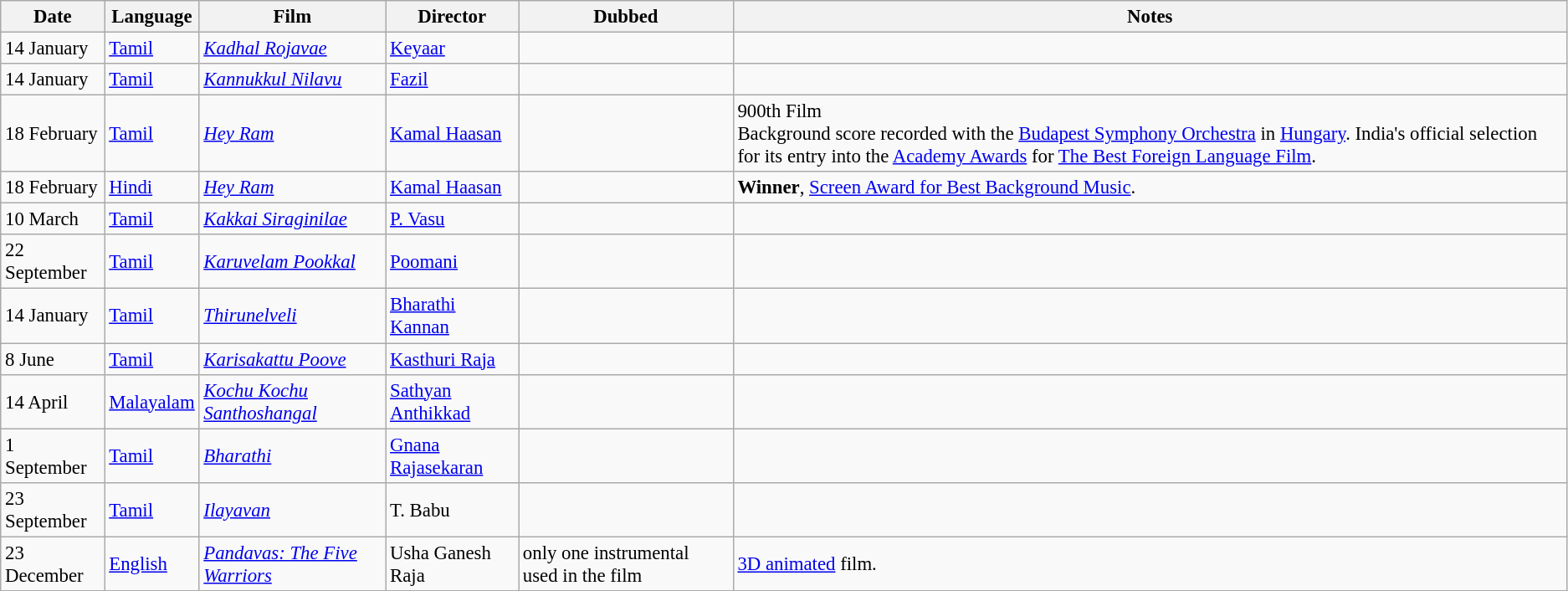<table class="wikitable sortable" style="font-size:95%;">
<tr>
<th>Date</th>
<th>Language</th>
<th>Film</th>
<th>Director</th>
<th>Dubbed</th>
<th>Notes</th>
</tr>
<tr>
<td>14 January</td>
<td><a href='#'>Tamil</a></td>
<td><em><a href='#'>Kadhal Rojavae</a></em></td>
<td><a href='#'>Keyaar</a></td>
<td></td>
<td></td>
</tr>
<tr>
<td>14 January</td>
<td><a href='#'>Tamil</a></td>
<td><em><a href='#'>Kannukkul Nilavu</a></em></td>
<td><a href='#'>Fazil</a></td>
<td></td>
<td></td>
</tr>
<tr>
<td>18 February</td>
<td><a href='#'>Tamil</a></td>
<td><em><a href='#'>Hey Ram</a></em></td>
<td><a href='#'>Kamal Haasan</a></td>
<td></td>
<td>900th Film<br>Background score recorded with the <a href='#'>Budapest Symphony Orchestra</a> in <a href='#'>Hungary</a>. India's official selection for its entry into the <a href='#'>Academy Awards</a> for <a href='#'>The Best Foreign Language Film</a>.</td>
</tr>
<tr>
<td>18 February</td>
<td><a href='#'>Hindi</a></td>
<td><em><a href='#'>Hey Ram</a></em></td>
<td><a href='#'>Kamal Haasan</a></td>
<td></td>
<td><strong> Winner</strong>, <a href='#'>Screen Award for Best Background Music</a>.</td>
</tr>
<tr>
<td>10 March</td>
<td><a href='#'>Tamil</a></td>
<td><em><a href='#'>Kakkai Siraginilae</a></em></td>
<td><a href='#'>P. Vasu</a></td>
<td></td>
<td></td>
</tr>
<tr>
<td>22 September</td>
<td><a href='#'>Tamil</a></td>
<td><em><a href='#'>Karuvelam Pookkal</a></em></td>
<td><a href='#'>Poomani</a></td>
<td></td>
<td></td>
</tr>
<tr>
<td>14 January</td>
<td><a href='#'>Tamil</a></td>
<td><em><a href='#'>Thirunelveli</a></em></td>
<td><a href='#'>Bharathi Kannan</a></td>
<td></td>
<td></td>
</tr>
<tr>
<td>8 June</td>
<td><a href='#'>Tamil</a></td>
<td><em><a href='#'>Karisakattu Poove</a></em></td>
<td><a href='#'>Kasthuri Raja</a></td>
<td></td>
<td></td>
</tr>
<tr>
<td>14 April</td>
<td><a href='#'>Malayalam</a></td>
<td><em><a href='#'>Kochu Kochu Santhoshangal</a></em></td>
<td><a href='#'>Sathyan Anthikkad</a></td>
<td></td>
<td></td>
</tr>
<tr>
<td>1 September</td>
<td><a href='#'>Tamil</a></td>
<td><em><a href='#'>Bharathi</a></em></td>
<td><a href='#'>Gnana Rajasekaran</a></td>
<td></td>
<td></td>
</tr>
<tr>
<td>23 September</td>
<td><a href='#'>Tamil</a></td>
<td><em><a href='#'>Ilayavan</a></em></td>
<td>T. Babu</td>
<td></td>
<td></td>
</tr>
<tr>
<td>23 December</td>
<td><a href='#'>English</a></td>
<td><em><a href='#'>Pandavas: The Five Warriors</a></em></td>
<td>Usha Ganesh Raja</td>
<td>only one instrumental used in the film</td>
<td><a href='#'>3D animated</a> film.</td>
</tr>
</table>
